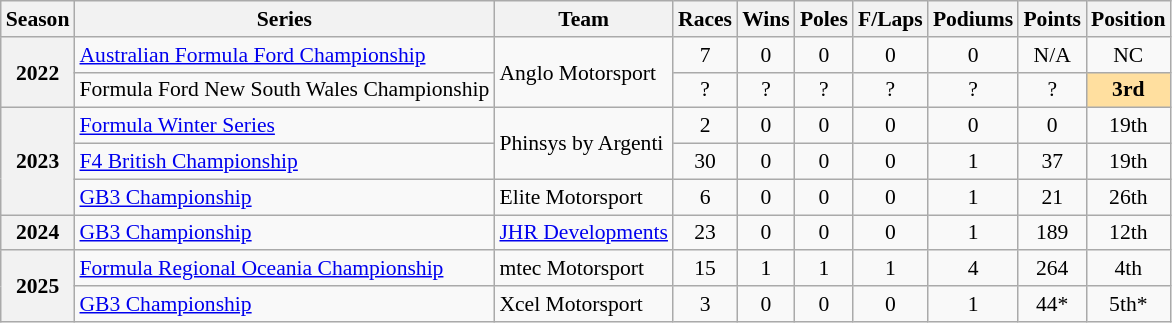<table class="wikitable" style="font-size: 90%; text-align:center">
<tr>
<th>Season</th>
<th>Series</th>
<th>Team</th>
<th>Races</th>
<th>Wins</th>
<th>Poles</th>
<th>F/Laps</th>
<th>Podiums</th>
<th>Points</th>
<th>Position</th>
</tr>
<tr>
<th rowspan="2">2022</th>
<td align="left"><a href='#'>Australian Formula Ford Championship</a></td>
<td rowspan="2" align="left">Anglo Motorsport</td>
<td>7</td>
<td>0</td>
<td>0</td>
<td>0</td>
<td>0</td>
<td>N/A</td>
<td>NC</td>
</tr>
<tr>
<td align="left" nowrap>Formula Ford New South Wales Championship</td>
<td>?</td>
<td>?</td>
<td>?</td>
<td>?</td>
<td>?</td>
<td>?</td>
<td style="background:#FFDF9F"><strong>3rd</strong></td>
</tr>
<tr>
<th rowspan="3">2023</th>
<td align="left"><a href='#'>Formula Winter Series</a></td>
<td rowspan="2" align="left">Phinsys by Argenti</td>
<td>2</td>
<td>0</td>
<td>0</td>
<td>0</td>
<td>0</td>
<td>0</td>
<td>19th</td>
</tr>
<tr>
<td align="left"><a href='#'>F4 British Championship</a></td>
<td>30</td>
<td>0</td>
<td>0</td>
<td>0</td>
<td>1</td>
<td>37</td>
<td>19th</td>
</tr>
<tr>
<td align=left><a href='#'>GB3 Championship</a></td>
<td align=left>Elite Motorsport</td>
<td>6</td>
<td>0</td>
<td>0</td>
<td>0</td>
<td>1</td>
<td>21</td>
<td>26th</td>
</tr>
<tr>
<th>2024</th>
<td align="left"><a href='#'>GB3 Championship</a></td>
<td align="left" nowrap><a href='#'>JHR Developments</a></td>
<td>23</td>
<td>0</td>
<td>0</td>
<td>0</td>
<td>1</td>
<td>189</td>
<td>12th</td>
</tr>
<tr>
<th rowspan="2">2025</th>
<td align=left><a href='#'>Formula Regional Oceania Championship</a></td>
<td align=left>mtec Motorsport</td>
<td>15</td>
<td>1</td>
<td>1</td>
<td>1</td>
<td>4</td>
<td>264</td>
<td>4th</td>
</tr>
<tr>
<td align=left><a href='#'>GB3 Championship</a></td>
<td align=left>Xcel Motorsport</td>
<td>3</td>
<td>0</td>
<td>0</td>
<td>0</td>
<td>1</td>
<td>44*</td>
<td>5th*</td>
</tr>
</table>
